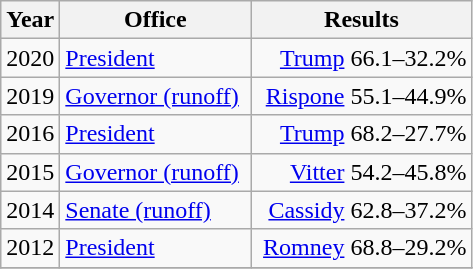<table class=wikitable>
<tr>
<th width="30">Year</th>
<th width="120">Office</th>
<th width="140">Results</th>
</tr>
<tr>
<td>2020</td>
<td><a href='#'>President</a></td>
<td align="right" ><a href='#'>Trump</a> 66.1–32.2%</td>
</tr>
<tr>
<td>2019</td>
<td><a href='#'>Governor (runoff)</a></td>
<td align="right" ><a href='#'>Rispone</a> 55.1–44.9%</td>
</tr>
<tr>
<td>2016</td>
<td><a href='#'>President</a></td>
<td align="right" ><a href='#'>Trump</a> 68.2–27.7%</td>
</tr>
<tr>
<td>2015</td>
<td><a href='#'>Governor (runoff)</a></td>
<td align="right" ><a href='#'>Vitter</a> 54.2–45.8%</td>
</tr>
<tr>
<td>2014</td>
<td><a href='#'>Senate (runoff)</a></td>
<td align="right" ><a href='#'>Cassidy</a> 62.8–37.2%</td>
</tr>
<tr>
<td>2012</td>
<td><a href='#'>President</a></td>
<td align="right" ><a href='#'>Romney</a> 68.8–29.2%</td>
</tr>
<tr>
</tr>
</table>
